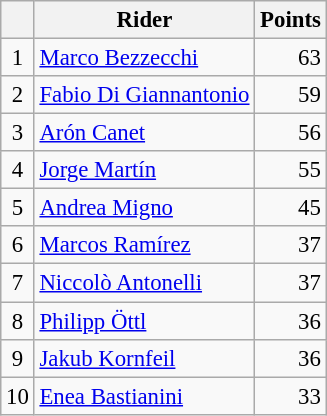<table class="wikitable" style="font-size: 95%;">
<tr>
<th></th>
<th>Rider</th>
<th>Points</th>
</tr>
<tr>
<td align=center>1</td>
<td> <a href='#'>Marco Bezzecchi</a></td>
<td align=right>63</td>
</tr>
<tr>
<td align=center>2</td>
<td> <a href='#'>Fabio Di Giannantonio</a></td>
<td align=right>59</td>
</tr>
<tr>
<td align=center>3</td>
<td> <a href='#'>Arón Canet</a></td>
<td align=right>56</td>
</tr>
<tr>
<td align=center>4</td>
<td> <a href='#'>Jorge Martín</a></td>
<td align=right>55</td>
</tr>
<tr>
<td align=center>5</td>
<td> <a href='#'>Andrea Migno</a></td>
<td align=right>45</td>
</tr>
<tr>
<td align=center>6</td>
<td> <a href='#'>Marcos Ramírez</a></td>
<td align=right>37</td>
</tr>
<tr>
<td align=center>7</td>
<td> <a href='#'>Niccolò Antonelli</a></td>
<td align=right>37</td>
</tr>
<tr>
<td align=center>8</td>
<td> <a href='#'>Philipp Öttl</a></td>
<td align=right>36</td>
</tr>
<tr>
<td align=center>9</td>
<td> <a href='#'>Jakub Kornfeil</a></td>
<td align=right>36</td>
</tr>
<tr>
<td align=center>10</td>
<td> <a href='#'>Enea Bastianini</a></td>
<td align=right>33</td>
</tr>
</table>
